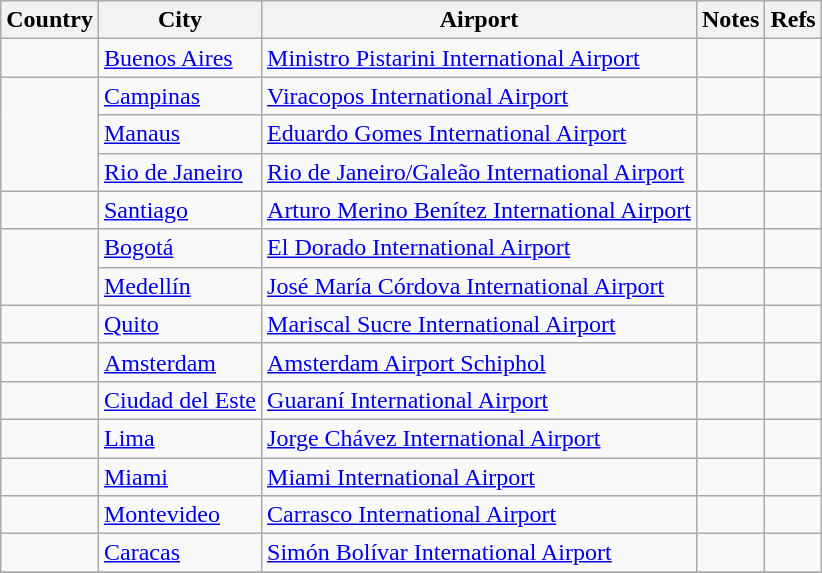<table class="sortable wikitable">
<tr>
<th>Country</th>
<th>City</th>
<th>Airport</th>
<th>Notes</th>
<th class="unsortable">Refs</th>
</tr>
<tr>
<td></td>
<td><a href='#'>Buenos Aires</a></td>
<td><a href='#'>Ministro Pistarini International Airport</a></td>
<td align=center></td>
<td></td>
</tr>
<tr>
<td rowspan=3></td>
<td><a href='#'>Campinas</a></td>
<td><a href='#'>Viracopos International Airport</a></td>
<td align=center></td>
<td></td>
</tr>
<tr>
<td><a href='#'>Manaus</a></td>
<td><a href='#'>Eduardo Gomes International Airport</a></td>
<td align=center></td>
<td></td>
</tr>
<tr>
<td><a href='#'>Rio de Janeiro</a></td>
<td><a href='#'>Rio de Janeiro/Galeão International Airport</a></td>
<td align=center></td>
<td></td>
</tr>
<tr>
<td></td>
<td><a href='#'>Santiago</a></td>
<td><a href='#'>Arturo Merino Benítez International Airport</a></td>
<td align=center></td>
<td></td>
</tr>
<tr>
<td rowspan=2></td>
<td><a href='#'>Bogotá</a></td>
<td><a href='#'>El Dorado International Airport</a></td>
<td align=center></td>
<td></td>
</tr>
<tr>
<td><a href='#'>Medellín</a></td>
<td><a href='#'>José María Córdova International Airport</a></td>
<td align=center></td>
<td></td>
</tr>
<tr>
<td></td>
<td><a href='#'>Quito</a></td>
<td><a href='#'>Mariscal Sucre International Airport</a></td>
<td align=center></td>
<td></td>
</tr>
<tr>
<td></td>
<td><a href='#'>Amsterdam</a></td>
<td><a href='#'>Amsterdam Airport Schiphol</a></td>
<td align=center></td>
<td></td>
</tr>
<tr>
<td></td>
<td><a href='#'>Ciudad del Este</a></td>
<td><a href='#'>Guaraní International Airport</a></td>
<td align=center></td>
<td></td>
</tr>
<tr>
<td></td>
<td><a href='#'>Lima</a></td>
<td><a href='#'>Jorge Chávez International Airport</a></td>
<td align=center></td>
<td></td>
</tr>
<tr>
<td></td>
<td><a href='#'>Miami</a></td>
<td><a href='#'>Miami International Airport</a></td>
<td></td>
<td></td>
</tr>
<tr>
<td></td>
<td><a href='#'>Montevideo</a></td>
<td><a href='#'>Carrasco International Airport</a></td>
<td align=center></td>
<td></td>
</tr>
<tr>
<td></td>
<td><a href='#'>Caracas</a></td>
<td><a href='#'>Simón Bolívar International Airport</a></td>
<td></td>
<td></td>
</tr>
<tr>
</tr>
</table>
